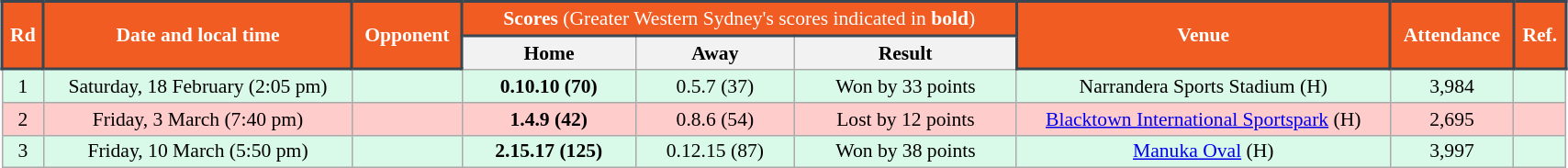<table class="wikitable" style="font-size:90%; text-align:center; width: 90%; margin-left: auto; margin-right: auto;">
<tr style="background:#f15c22; color: white;">
<td rowspan=2 style="border: solid #384752 2px;"><strong>Rd</strong></td>
<td rowspan=2 style="border: solid #384752 2px;"><strong>Date and local time</strong></td>
<td rowspan=2 style="border: solid #384752 2px;"><strong>Opponent</strong></td>
<td colspan=3 style="border: solid #384752 2px;"><strong>Scores</strong> (Greater Western Sydney's scores indicated in <strong>bold</strong>)</td>
<td rowspan=2 style="border: solid #384752 2px;"><strong>Venue</strong></td>
<td rowspan=2 style="border: solid #384752 2px;"><strong>Attendance</strong></td>
<td rowspan=2 style="border: solid #384752 2px;"><strong>Ref.</strong></td>
</tr>
<tr>
<th><span>Home</span></th>
<th><span>Away</span></th>
<th><span>Result</span></th>
</tr>
<tr style="background:#d9f9e9">
<td>1</td>
<td>Saturday, 18 February (2:05 pm)</td>
<td></td>
<td><strong>0.10.10 (70)</strong></td>
<td>0.5.7 (37)</td>
<td>Won by 33 points</td>
<td>Narrandera Sports Stadium (H)</td>
<td>3,984</td>
<td></td>
</tr>
<tr style="background:#fcc">
<td>2</td>
<td>Friday, 3 March (7:40 pm)</td>
<td></td>
<td><strong>1.4.9 (42)</strong></td>
<td>0.8.6 (54)</td>
<td>Lost by 12 points</td>
<td><a href='#'>Blacktown International Sportspark</a> (H)</td>
<td>2,695</td>
<td></td>
</tr>
<tr style="background:#d9f9e9">
<td>3</td>
<td>Friday, 10 March (5:50 pm)</td>
<td></td>
<td><strong>2.15.17 (125)</strong></td>
<td>0.12.15 (87)</td>
<td>Won by 38 points</td>
<td><a href='#'>Manuka Oval</a> (H)</td>
<td>3,997</td>
<td></td>
</tr>
</table>
